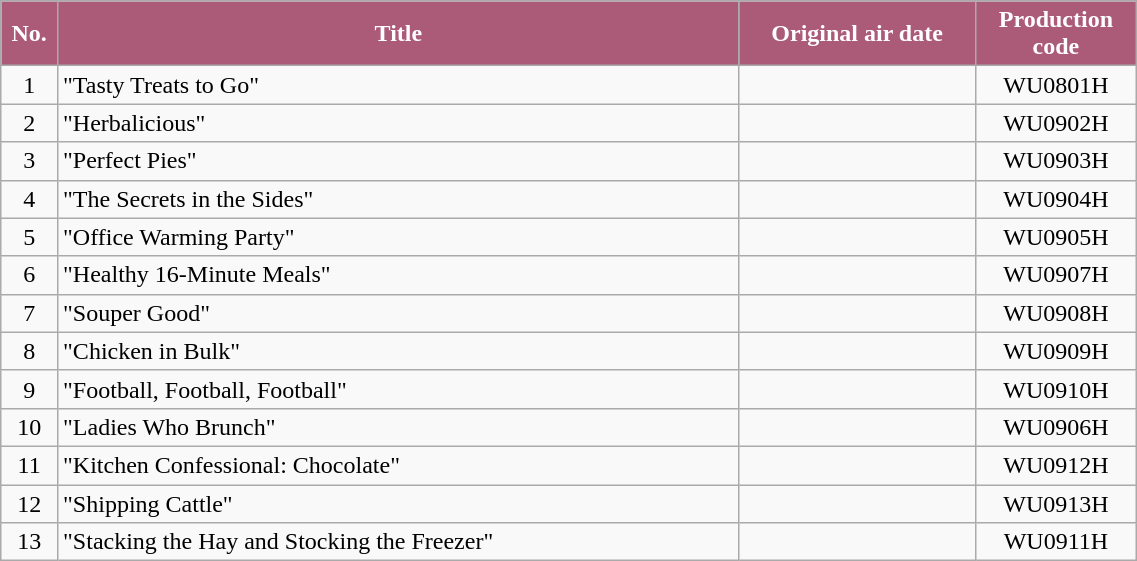<table class="wikitable plainrowheaders" style="width:60%;">
<tr>
<th style="background-color: #ab5b78; color: #FFFFFF;" width=5%>No.</th>
<th style="background-color: #ab5b78; color: #FFFFFF;" width=60%>Title</th>
<th style="background-color: #ab5b78; color: #FFFFFF;">Original air date</th>
<th style="background-color: #ab5b78; color: #FFFFFF;">Production<br>code</th>
</tr>
<tr>
<td align=center>1</td>
<td>"Tasty Treats to Go"</td>
<td align=center></td>
<td align=center>WU0801H</td>
</tr>
<tr>
<td align=center>2</td>
<td>"Herbalicious"</td>
<td align=center></td>
<td align=center>WU0902H</td>
</tr>
<tr>
<td align=center>3</td>
<td>"Perfect Pies"</td>
<td align=center></td>
<td align=center>WU0903H</td>
</tr>
<tr>
<td align=center>4</td>
<td>"The Secrets in the Sides"</td>
<td align=center></td>
<td align=center>WU0904H</td>
</tr>
<tr>
<td align=center>5</td>
<td>"Office Warming Party"</td>
<td align=center></td>
<td align=center>WU0905H</td>
</tr>
<tr>
<td align=center>6</td>
<td>"Healthy 16-Minute Meals"</td>
<td align=center></td>
<td align=center>WU0907H</td>
</tr>
<tr>
<td align=center>7</td>
<td>"Souper Good"</td>
<td align=center></td>
<td align=center>WU0908H</td>
</tr>
<tr>
<td align=center>8</td>
<td>"Chicken in Bulk"</td>
<td align=center></td>
<td align=center>WU0909H</td>
</tr>
<tr>
<td align=center>9</td>
<td>"Football, Football, Football"</td>
<td align=center></td>
<td align=center>WU0910H</td>
</tr>
<tr>
<td align=center>10</td>
<td>"Ladies Who Brunch"</td>
<td align=center></td>
<td align=center>WU0906H</td>
</tr>
<tr>
<td align=center>11</td>
<td>"Kitchen Confessional: Chocolate"</td>
<td align=center></td>
<td align=center>WU0912H</td>
</tr>
<tr>
<td align=center>12</td>
<td>"Shipping Cattle"</td>
<td align=center></td>
<td align=center>WU0913H</td>
</tr>
<tr>
<td align=center>13</td>
<td>"Stacking the Hay and Stocking the Freezer"</td>
<td align=center></td>
<td align=center>WU0911H</td>
</tr>
</table>
